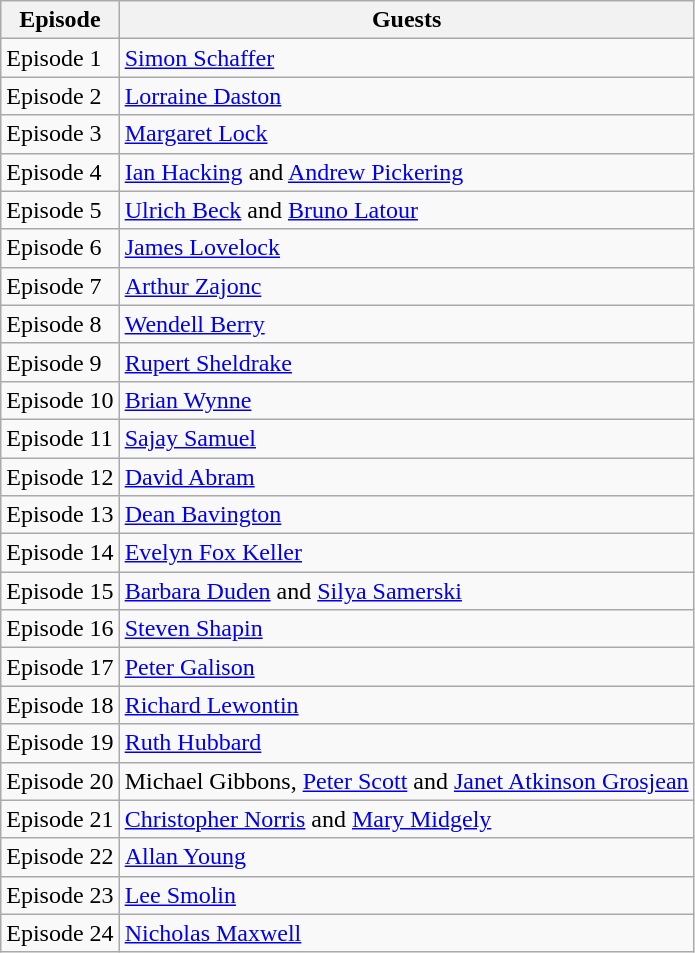<table class="wikitable sortable">
<tr>
<th>Episode</th>
<th>Guests</th>
</tr>
<tr>
<td>Episode 1</td>
<td><a href='#'>Simon Schaffer</a></td>
</tr>
<tr>
<td>Episode 2</td>
<td><a href='#'>Lorraine Daston</a></td>
</tr>
<tr>
<td>Episode 3</td>
<td><a href='#'>Margaret Lock</a></td>
</tr>
<tr>
<td>Episode 4</td>
<td><a href='#'>Ian Hacking</a> and <a href='#'>Andrew Pickering</a></td>
</tr>
<tr>
<td>Episode 5</td>
<td><a href='#'>Ulrich Beck</a> and <a href='#'>Bruno Latour</a></td>
</tr>
<tr>
<td>Episode 6</td>
<td><a href='#'>James Lovelock</a></td>
</tr>
<tr>
<td>Episode 7</td>
<td><a href='#'>Arthur Zajonc</a></td>
</tr>
<tr>
<td>Episode 8</td>
<td><a href='#'>Wendell Berry</a></td>
</tr>
<tr>
<td>Episode 9</td>
<td><a href='#'>Rupert Sheldrake</a></td>
</tr>
<tr>
<td>Episode 10</td>
<td><a href='#'>Brian Wynne</a></td>
</tr>
<tr>
<td>Episode 11</td>
<td><a href='#'>Sajay Samuel</a></td>
</tr>
<tr>
<td>Episode 12</td>
<td><a href='#'>David Abram</a></td>
</tr>
<tr>
<td>Episode 13</td>
<td><a href='#'>Dean Bavington</a></td>
</tr>
<tr>
<td>Episode 14</td>
<td><a href='#'>Evelyn Fox Keller</a></td>
</tr>
<tr>
<td>Episode 15</td>
<td><a href='#'>Barbara Duden</a> and <a href='#'>Silya Samerski</a></td>
</tr>
<tr>
<td>Episode 16</td>
<td><a href='#'>Steven Shapin</a></td>
</tr>
<tr>
<td>Episode 17</td>
<td><a href='#'>Peter Galison</a></td>
</tr>
<tr>
<td>Episode 18</td>
<td><a href='#'>Richard Lewontin</a></td>
</tr>
<tr>
<td>Episode 19</td>
<td><a href='#'>Ruth Hubbard</a></td>
</tr>
<tr>
<td>Episode 20</td>
<td>Michael Gibbons, <a href='#'>Peter Scott</a> and <a href='#'>Janet Atkinson Grosjean</a></td>
</tr>
<tr>
<td>Episode 21</td>
<td><a href='#'>Christopher Norris</a> and <a href='#'>Mary Midgely</a></td>
</tr>
<tr>
<td>Episode 22</td>
<td><a href='#'>Allan Young</a></td>
</tr>
<tr>
<td>Episode 23</td>
<td><a href='#'>Lee Smolin</a></td>
</tr>
<tr>
<td>Episode 24</td>
<td><a href='#'>Nicholas Maxwell</a></td>
</tr>
</table>
